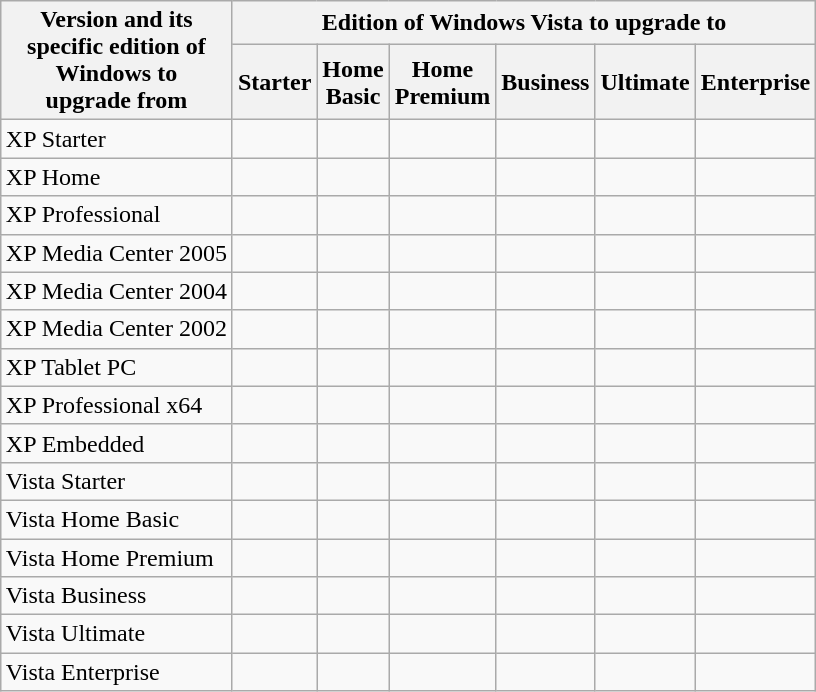<table class="wikitable" style="margin:auto;">
<tr>
<th rowspan=2>Version and its<br>specific edition of<br>Windows to<br>upgrade from</th>
<th colspan=6>Edition of Windows Vista to upgrade to</th>
</tr>
<tr>
<th>Starter</th>
<th>Home<br>Basic</th>
<th>Home<br>Premium</th>
<th>Business</th>
<th>Ultimate</th>
<th>Enterprise</th>
</tr>
<tr>
<td>XP Starter</td>
<td></td>
<td></td>
<td></td>
<td></td>
<td></td>
<td></td>
</tr>
<tr>
<td>XP Home</td>
<td></td>
<td></td>
<td></td>
<td></td>
<td></td>
<td></td>
</tr>
<tr>
<td>XP Professional</td>
<td></td>
<td></td>
<td></td>
<td></td>
<td></td>
<td></td>
</tr>
<tr>
<td>XP Media Center 2005</td>
<td></td>
<td></td>
<td></td>
<td></td>
<td></td>
<td></td>
</tr>
<tr>
<td>XP Media Center 2004</td>
<td></td>
<td></td>
<td></td>
<td></td>
<td></td>
<td></td>
</tr>
<tr>
<td>XP Media Center 2002</td>
<td></td>
<td></td>
<td></td>
<td></td>
<td></td>
<td></td>
</tr>
<tr>
<td>XP Tablet PC</td>
<td></td>
<td></td>
<td></td>
<td></td>
<td></td>
<td></td>
</tr>
<tr>
<td>XP Professional x64</td>
<td></td>
<td></td>
<td></td>
<td></td>
<td></td>
<td></td>
</tr>
<tr>
<td>XP Embedded</td>
<td></td>
<td></td>
<td></td>
<td></td>
<td></td>
<td></td>
</tr>
<tr>
<td>Vista Starter</td>
<td></td>
<td></td>
<td></td>
<td></td>
<td></td>
<td></td>
</tr>
<tr>
<td>Vista Home Basic</td>
<td></td>
<td></td>
<td></td>
<td></td>
<td></td>
<td></td>
</tr>
<tr>
<td>Vista Home Premium</td>
<td></td>
<td></td>
<td></td>
<td></td>
<td></td>
<td></td>
</tr>
<tr>
<td>Vista Business</td>
<td></td>
<td></td>
<td></td>
<td></td>
<td></td>
<td></td>
</tr>
<tr>
<td>Vista Ultimate</td>
<td></td>
<td></td>
<td></td>
<td></td>
<td></td>
<td></td>
</tr>
<tr>
<td>Vista Enterprise</td>
<td></td>
<td></td>
<td></td>
<td></td>
<td></td>
<td></td>
</tr>
</table>
